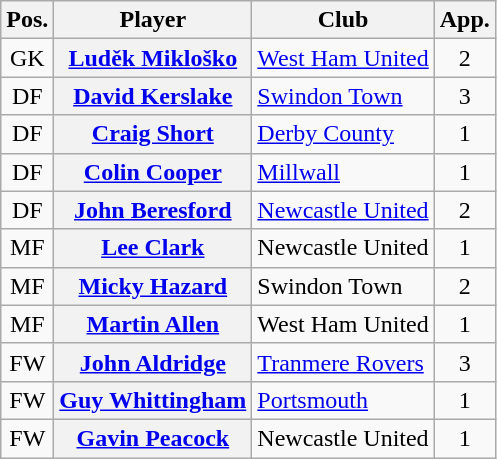<table class="wikitable plainrowheaders" style="text-align: left">
<tr>
<th scope=col>Pos.</th>
<th scope=col>Player</th>
<th scope=col>Club</th>
<th scope=col>App.</th>
</tr>
<tr>
<td style=text-align:center>GK</td>
<th scope=row><a href='#'>Luděk Mikloško</a> </th>
<td><a href='#'>West Ham United</a></td>
<td style=text-align:center>2</td>
</tr>
<tr>
<td style=text-align:center>DF</td>
<th scope=row><a href='#'>David Kerslake</a> </th>
<td><a href='#'>Swindon Town</a></td>
<td style=text-align:center>3</td>
</tr>
<tr>
<td style=text-align:center>DF</td>
<th scope=row><a href='#'>Craig Short</a></th>
<td><a href='#'>Derby County</a></td>
<td style=text-align:center>1</td>
</tr>
<tr>
<td style=text-align:center>DF</td>
<th scope=row><a href='#'>Colin Cooper</a></th>
<td><a href='#'>Millwall</a></td>
<td style=text-align:center>1</td>
</tr>
<tr>
<td style=text-align:center>DF</td>
<th scope=row><a href='#'>John Beresford</a> </th>
<td><a href='#'>Newcastle United</a></td>
<td style=text-align:center>2</td>
</tr>
<tr>
<td style=text-align:center>MF</td>
<th scope=row><a href='#'>Lee Clark</a></th>
<td>Newcastle United</td>
<td style=text-align:center>1</td>
</tr>
<tr>
<td style=text-align:center>MF</td>
<th scope=row><a href='#'>Micky Hazard</a> </th>
<td>Swindon Town</td>
<td style=text-align:center>2</td>
</tr>
<tr>
<td style=text-align:center>MF</td>
<th scope=row><a href='#'>Martin Allen</a></th>
<td>West Ham United</td>
<td style=text-align:center>1</td>
</tr>
<tr>
<td style=text-align:center>FW</td>
<th scope=row><a href='#'>John Aldridge</a> </th>
<td><a href='#'>Tranmere Rovers</a></td>
<td style=text-align:center>3</td>
</tr>
<tr>
<td style=text-align:center>FW</td>
<th scope=row><a href='#'>Guy Whittingham</a></th>
<td><a href='#'>Portsmouth</a></td>
<td style=text-align:center>1</td>
</tr>
<tr>
<td style=text-align:center>FW</td>
<th scope=row><a href='#'>Gavin Peacock</a></th>
<td>Newcastle United</td>
<td style=text-align:center>1</td>
</tr>
</table>
